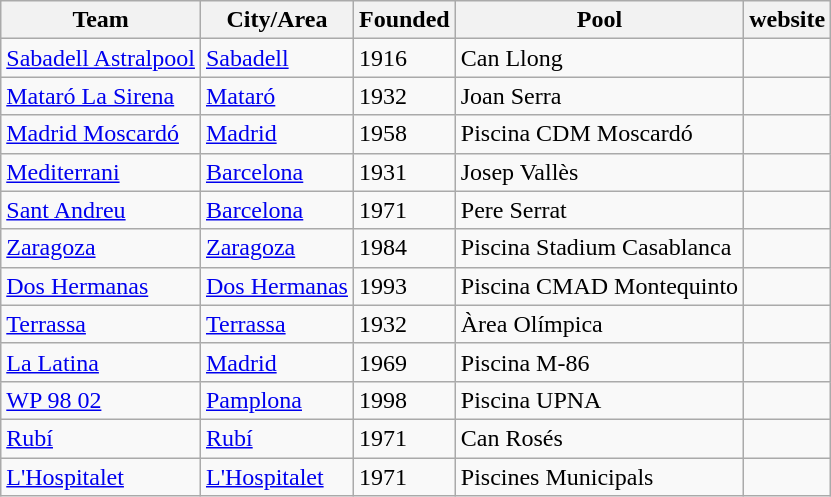<table class="wikitable sortable">
<tr>
<th>Team</th>
<th>City/Area</th>
<th>Founded</th>
<th>Pool</th>
<th>website</th>
</tr>
<tr>
<td><a href='#'>Sabadell Astralpool</a></td>
<td><a href='#'>Sabadell</a></td>
<td>1916</td>
<td>Can Llong</td>
<td></td>
</tr>
<tr>
<td><a href='#'>Mataró La Sirena</a></td>
<td><a href='#'>Mataró</a></td>
<td>1932</td>
<td>Joan Serra</td>
<td></td>
</tr>
<tr>
<td><a href='#'>Madrid Moscardó</a></td>
<td><a href='#'>Madrid</a></td>
<td>1958</td>
<td>Piscina CDM Moscardó</td>
<td></td>
</tr>
<tr>
<td><a href='#'>Mediterrani</a></td>
<td><a href='#'>Barcelona</a></td>
<td>1931</td>
<td>Josep Vallès</td>
<td></td>
</tr>
<tr>
<td><a href='#'>Sant Andreu</a></td>
<td><a href='#'>Barcelona</a></td>
<td>1971</td>
<td>Pere Serrat</td>
<td></td>
</tr>
<tr>
<td><a href='#'>Zaragoza</a></td>
<td><a href='#'>Zaragoza</a></td>
<td>1984</td>
<td>Piscina Stadium Casablanca</td>
<td></td>
</tr>
<tr>
<td><a href='#'>Dos Hermanas</a></td>
<td><a href='#'>Dos Hermanas</a></td>
<td>1993</td>
<td>Piscina CMAD Montequinto</td>
<td></td>
</tr>
<tr>
<td><a href='#'>Terrassa</a></td>
<td><a href='#'>Terrassa</a></td>
<td>1932</td>
<td>Àrea Olímpica</td>
<td></td>
</tr>
<tr>
<td><a href='#'>La Latina</a></td>
<td><a href='#'>Madrid</a></td>
<td>1969</td>
<td>Piscina M-86</td>
<td></td>
</tr>
<tr>
<td><a href='#'>WP 98 02</a></td>
<td><a href='#'>Pamplona</a></td>
<td>1998</td>
<td>Piscina UPNA</td>
<td></td>
</tr>
<tr>
<td><a href='#'>Rubí</a></td>
<td><a href='#'>Rubí</a></td>
<td>1971</td>
<td>Can Rosés</td>
<td></td>
</tr>
<tr>
<td><a href='#'>L'Hospitalet</a></td>
<td><a href='#'>L'Hospitalet</a></td>
<td>1971</td>
<td>Piscines Municipals</td>
<td></td>
</tr>
</table>
